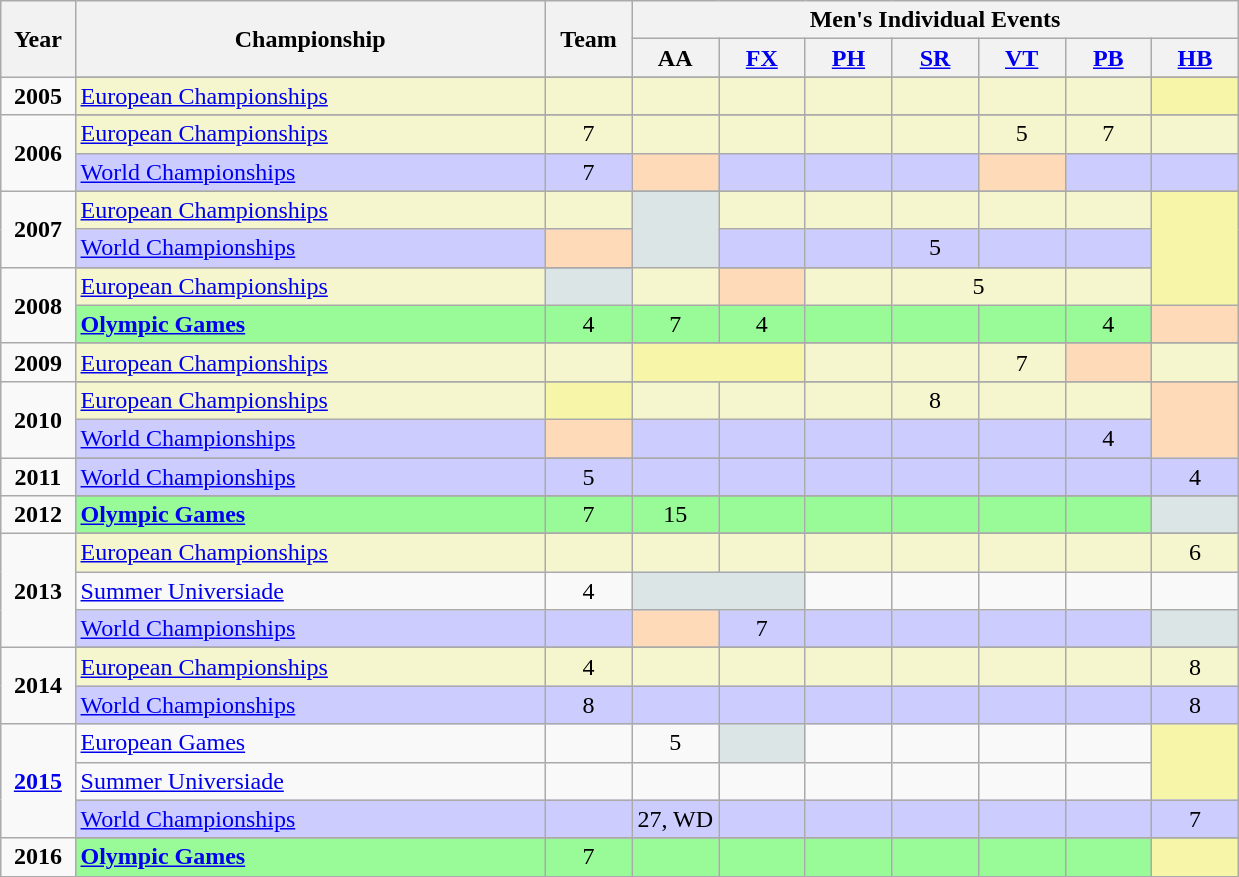<table class="wikitable sortable" style="text-align:center; font-size:100%;">
<tr>
<th rowspan="2" width=6% class=unsortable>Year</th>
<th rowspan="2" width=38% class=unsortable>Championship</th>
<th rowspan="2" width=7% class=unsortable>Team</th>
<th colspan="7" width=49% class=unsortable>Men's Individual Events</th>
</tr>
<tr>
<th width=7% class=unsortable>AA</th>
<th width=7% class=unsortable><a href='#'>FX</a></th>
<th width=7% class=unsortable><a href='#'>PH</a></th>
<th width=7% class=unsortable><a href='#'>SR</a></th>
<th width=7% class=unsortable><a href='#'>VT</a></th>
<th width=7% class=unsortable><a href='#'>PB</a></th>
<th width=7% class=unsortable><a href='#'>HB</a></th>
</tr>
<tr>
<td rowspan="2"><strong>2005</strong></td>
</tr>
<tr bgcolor="#f5f6ce">
<td align=left><a href='#'>European Championships</a></td>
<td></td>
<td></td>
<td></td>
<td></td>
<td></td>
<td></td>
<td></td>
<td style="background:#F7F6A8"></td>
</tr>
<tr>
<td rowspan="3"><strong>2006</strong></td>
</tr>
<tr bgcolor="#f5f6ce">
<td align=left><a href='#'>European Championships</a></td>
<td>7</td>
<td></td>
<td></td>
<td></td>
<td></td>
<td>5</td>
<td>7</td>
<td></td>
</tr>
<tr bgcolor=#CCCCFF>
<td align=left><a href='#'>World Championships</a></td>
<td>7</td>
<td style="background:#FFDAB9;"></td>
<td></td>
<td></td>
<td></td>
<td style="background:#FFDAB9;"></td>
<td></td>
<td></td>
</tr>
<tr>
<td rowspan="3"><strong>2007</strong></td>
</tr>
<tr bgcolor="#f5f6ce">
<td align=left><a href='#'>European Championships</a></td>
<td></td>
<td rowspan="3" style="background:#DCE5E5"></td>
<td></td>
<td></td>
<td></td>
<td></td>
<td></td>
<td rowspan="4" style="background:#F7F6A8"></td>
</tr>
<tr bgcolor=#CCCCFF>
<td align=left><a href='#'>World Championships</a></td>
<td style="background:#FFDAB9;"></td>
<td></td>
<td></td>
<td>5</td>
<td></td>
<td></td>
</tr>
<tr>
<td rowspan="3"><strong>2008</strong></td>
</tr>
<tr bgcolor="#f5f6ce">
<td align=left><a href='#'>European Championships</a></td>
<td style="background:#DCE5E5"></td>
<td></td>
<td style="background:#FFDAB9;"></td>
<td></td>
<td colspan="2">5</td>
<td></td>
</tr>
<tr bgcolor=98FB98>
<td align=left><strong><a href='#'>Olympic Games</a></strong></td>
<td>4</td>
<td>7</td>
<td>4</td>
<td></td>
<td></td>
<td></td>
<td>4</td>
<td style="background:#FFDAB9;"></td>
</tr>
<tr>
<td rowspan="2"><strong>2009</strong></td>
</tr>
<tr bgcolor="#f5f6ce">
<td align=left><a href='#'>European Championships</a></td>
<td></td>
<td colspan="2" style="background:#F7F6A8"></td>
<td></td>
<td></td>
<td>7</td>
<td style="background:#FFDAB9;"></td>
<td></td>
</tr>
<tr>
<td rowspan="3"><strong>2010</strong></td>
</tr>
<tr bgcolor="#f5f6ce">
<td align=left><a href='#'>European Championships</a></td>
<td style="background:#F7F6A8"></td>
<td></td>
<td></td>
<td></td>
<td>8</td>
<td></td>
<td></td>
<td rowspan="3" style="background:#FFDAB9;"></td>
</tr>
<tr bgcolor=#CCCCFF>
<td align=left><a href='#'>World Championships</a></td>
<td style="background:#FFDAB9;"></td>
<td></td>
<td></td>
<td></td>
<td></td>
<td></td>
<td>4</td>
</tr>
<tr>
<td rowspan="2"><strong>2011</strong></td>
</tr>
<tr bgcolor=#CCCCFF>
<td align=left><a href='#'>World Championships</a></td>
<td>5</td>
<td></td>
<td></td>
<td></td>
<td></td>
<td></td>
<td></td>
<td>4</td>
</tr>
<tr>
<td rowspan="2"><strong>2012</strong></td>
</tr>
<tr bgcolor=98FB98>
<td align=left><strong><a href='#'>Olympic Games</a></strong></td>
<td>7</td>
<td>15</td>
<td></td>
<td></td>
<td></td>
<td></td>
<td></td>
<td style="background:#DCE5E5"></td>
</tr>
<tr>
<td rowspan="4"><strong>2013</strong></td>
</tr>
<tr bgcolor="#f5f6ce">
<td align=left><a href='#'>European Championships</a></td>
<td></td>
<td></td>
<td></td>
<td></td>
<td></td>
<td></td>
<td></td>
<td>6</td>
</tr>
<tr>
<td align=left><a href='#'>Summer Universiade</a></td>
<td>4</td>
<td colspan="2" style="background:#DCE5E5"></td>
<td></td>
<td></td>
<td></td>
<td></td>
<td></td>
</tr>
<tr bgcolor=#CCCCFF>
<td align=left><a href='#'>World Championships</a></td>
<td></td>
<td style="background:#FFDAB9;"></td>
<td>7</td>
<td></td>
<td></td>
<td></td>
<td></td>
<td style="background:#DCE5E5"></td>
</tr>
<tr>
<td rowspan="3"><strong>2014</strong></td>
</tr>
<tr bgcolor="#f5f6ce">
<td align=left><a href='#'>European Championships</a></td>
<td>4</td>
<td></td>
<td></td>
<td></td>
<td></td>
<td></td>
<td></td>
<td>8</td>
</tr>
<tr bgcolor=#CCCCFF>
<td align=left><a href='#'>World Championships</a></td>
<td>8</td>
<td></td>
<td></td>
<td></td>
<td></td>
<td></td>
<td></td>
<td>8</td>
</tr>
<tr>
<td rowspan="3"><strong><a href='#'>2015</a></strong></td>
<td align=left><a href='#'>European Games</a></td>
<td></td>
<td>5</td>
<td style="background:#DCE5E5"></td>
<td></td>
<td></td>
<td></td>
<td></td>
<td rowspan="2" style="background:#F7F6A8"></td>
</tr>
<tr>
<td align=left><a href='#'>Summer Universiade</a></td>
<td></td>
<td></td>
<td></td>
<td></td>
<td></td>
<td></td>
<td></td>
</tr>
<tr bgcolor=#CCCCFF>
<td align=left><a href='#'>World Championships</a></td>
<td></td>
<td>27, WD</td>
<td></td>
<td></td>
<td></td>
<td></td>
<td></td>
<td>7</td>
</tr>
<tr>
<td rowspan="2"><strong>2016</strong></td>
</tr>
<tr bgcolor=98FB98>
<td align=left><strong><a href='#'>Olympic Games</a></strong></td>
<td>7</td>
<td></td>
<td></td>
<td></td>
<td></td>
<td></td>
<td></td>
<td style="background:#F7F6A8"></td>
</tr>
</table>
